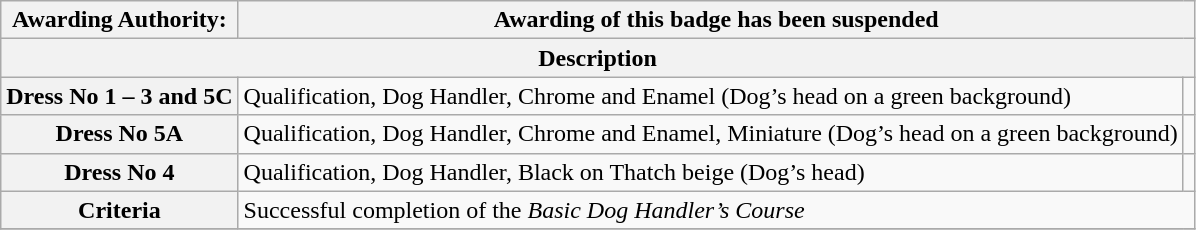<table class=wikitable style="text-align: left;">
<tr>
<th><strong>Awarding Authority</strong>:</th>
<th colspan="2">Awarding of this badge has been suspended</th>
</tr>
<tr>
<th colspan="3">Description</th>
</tr>
<tr>
<th>Dress No 1 – 3 and 5C</th>
<td>Qualification, Dog Handler, Chrome and Enamel (Dog’s head on a green background)</td>
<td></td>
</tr>
<tr>
<th>Dress No 5A</th>
<td>Qualification, Dog Handler, Chrome and Enamel, Miniature (Dog’s head on a green background)</td>
<td></td>
</tr>
<tr>
<th>Dress No 4</th>
<td>Qualification, Dog Handler, Black on Thatch beige (Dog’s head)</td>
<td></td>
</tr>
<tr>
<th>Criteria</th>
<td colspan="2">Successful completion of the <em>Basic Dog Handler’s Course</em></td>
</tr>
<tr>
</tr>
</table>
